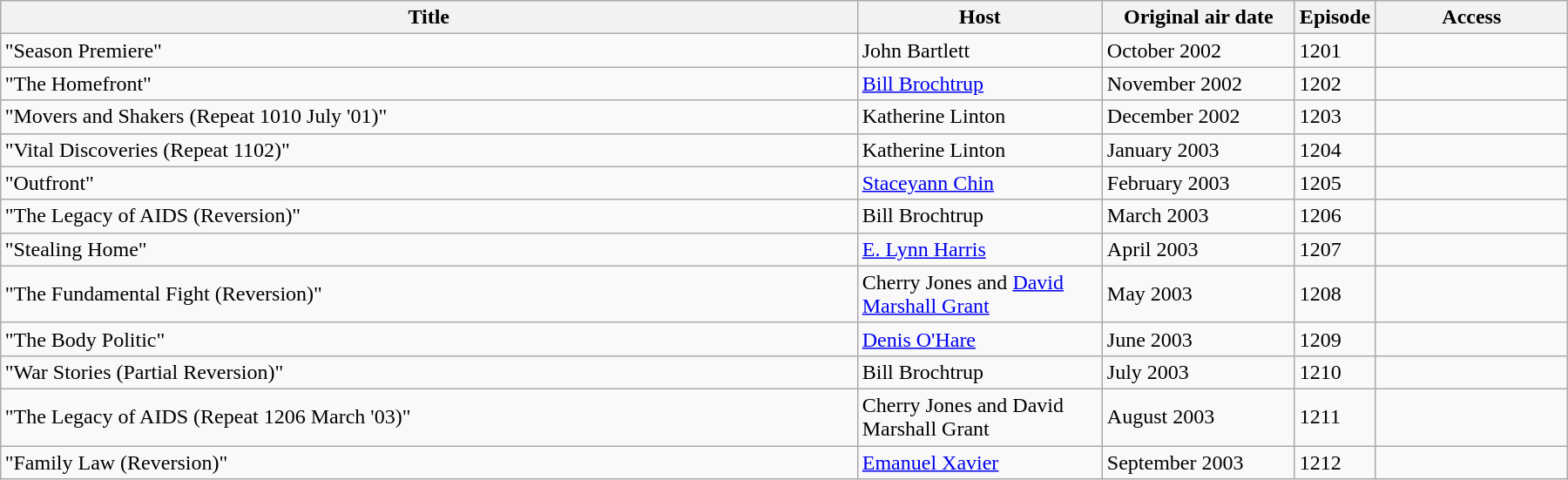<table class="wikitable" style="text-align=center; width:95%; margin:auto;">
<tr>
<th>Title</th>
<th width="180">Host</th>
<th width="140">Original air date</th>
<th width="40">Episode</th>
<th width="140">Access</th>
</tr>
<tr>
<td>"Season Premiere"</td>
<td>John Bartlett</td>
<td>October 2002</td>
<td>1201</td>
<td></td>
</tr>
<tr>
<td>"The Homefront"</td>
<td><a href='#'>Bill Brochtrup</a></td>
<td>November 2002</td>
<td>1202</td>
<td></td>
</tr>
<tr>
<td>"Movers and Shakers (Repeat 1010 July '01)"</td>
<td>Katherine Linton</td>
<td>December 2002</td>
<td>1203</td>
<td></td>
</tr>
<tr>
<td>"Vital Discoveries (Repeat 1102)"</td>
<td>Katherine Linton</td>
<td>January 2003</td>
<td>1204</td>
<td></td>
</tr>
<tr>
<td>"Outfront"</td>
<td><a href='#'>Staceyann Chin</a></td>
<td>February 2003</td>
<td>1205</td>
<td></td>
</tr>
<tr>
<td>"The Legacy of AIDS (Reversion)"</td>
<td>Bill Brochtrup</td>
<td>March 2003</td>
<td>1206</td>
<td></td>
</tr>
<tr>
<td>"Stealing Home"</td>
<td><a href='#'>E. Lynn Harris</a></td>
<td>April 2003</td>
<td>1207</td>
<td></td>
</tr>
<tr>
<td>"The Fundamental Fight (Reversion)"</td>
<td>Cherry Jones and <a href='#'>David Marshall Grant</a></td>
<td>May 2003</td>
<td>1208</td>
<td></td>
</tr>
<tr>
<td>"The Body Politic"</td>
<td><a href='#'>Denis O'Hare</a></td>
<td>June 2003</td>
<td>1209</td>
<td></td>
</tr>
<tr>
<td>"War Stories (Partial Reversion)"</td>
<td>Bill Brochtrup</td>
<td>July 2003</td>
<td>1210</td>
<td></td>
</tr>
<tr>
<td>"The Legacy of AIDS (Repeat 1206 March '03)"</td>
<td>Cherry Jones and David Marshall Grant</td>
<td>August 2003</td>
<td>1211</td>
<td></td>
</tr>
<tr>
<td>"Family Law (Reversion)"</td>
<td><a href='#'>Emanuel Xavier</a></td>
<td>September 2003</td>
<td>1212</td>
<td></td>
</tr>
</table>
